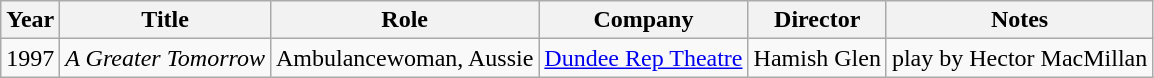<table class="wikitable">
<tr>
<th>Year</th>
<th>Title</th>
<th>Role</th>
<th>Company</th>
<th>Director</th>
<th>Notes</th>
</tr>
<tr>
<td>1997</td>
<td><em>A Greater Tomorrow</em></td>
<td>Ambulancewoman, Aussie</td>
<td><a href='#'>Dundee Rep Theatre</a></td>
<td>Hamish Glen</td>
<td>play by Hector MacMillan</td>
</tr>
</table>
